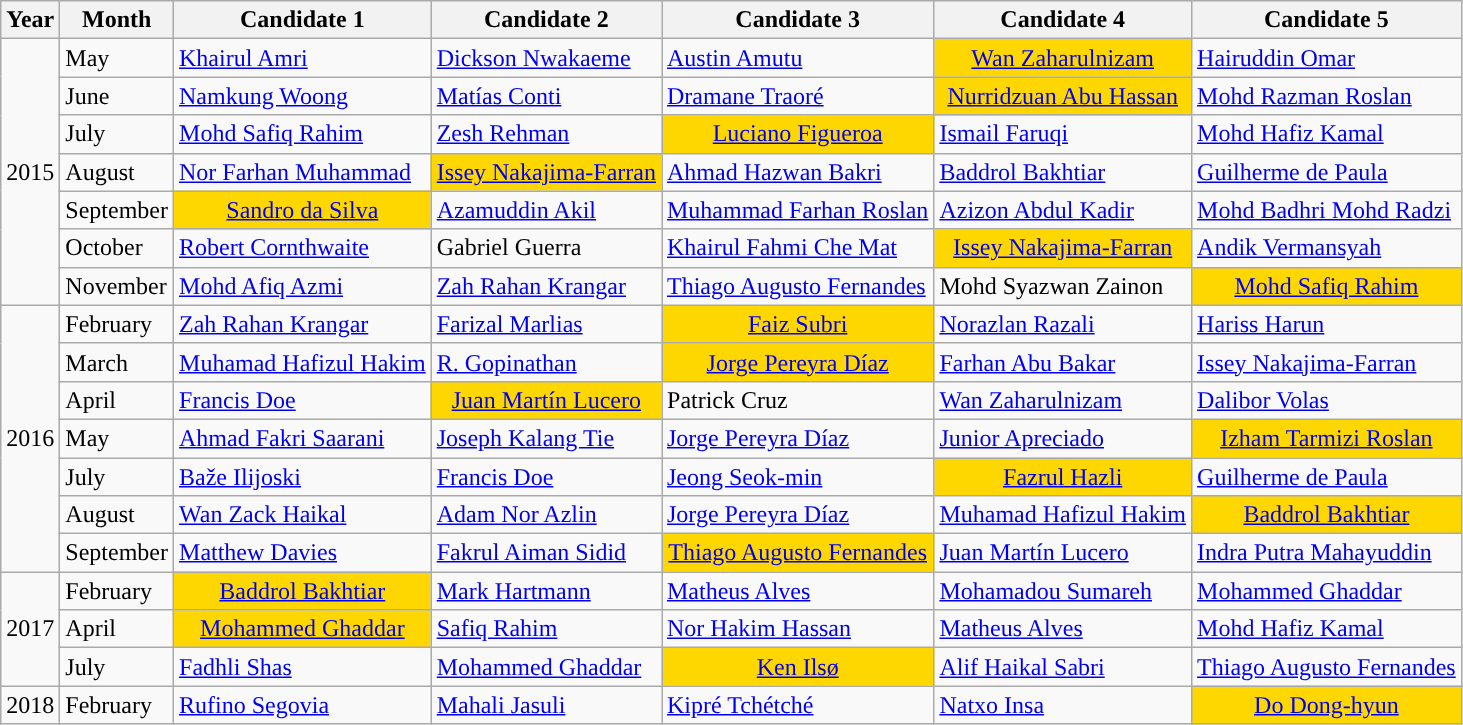<table class="wikitable">
<tr>
<th>Year</th>
<th>Month</th>
<th>Candidate 1</th>
<th>Candidate 2</th>
<th>Candidate 3</th>
<th>Candidate 4</th>
<th>Candidate 5</th>
</tr>
<tr>
<td rowspan=7>2015</td>
<td>May</td>
<td><a href='#'>Khairul Amri</a></td>
<td><a href='#'>Dickson Nwakaeme</a></td>
<td><a href='#'>Austin Amutu</a></td>
<td align=center style="background-color:#ffd700"><a href='#'>Wan Zaharulnizam</a></td>
<td><a href='#'>Hairuddin Omar</a></td>
</tr>
<tr>
<td>June</td>
<td><a href='#'>Namkung Woong</a></td>
<td><a href='#'>Matías Conti</a></td>
<td><a href='#'>Dramane Traoré</a></td>
<td align=center style="background-color:#ffd700"><a href='#'>Nurridzuan Abu Hassan</a></td>
<td><a href='#'>Mohd Razman Roslan</a></td>
</tr>
<tr>
<td>July</td>
<td><a href='#'>Mohd Safiq Rahim</a></td>
<td><a href='#'>Zesh Rehman</a></td>
<td align=center style="background-color:#ffd700"><a href='#'>Luciano Figueroa</a></td>
<td><a href='#'>Ismail Faruqi</a></td>
<td><a href='#'>Mohd Hafiz Kamal</a></td>
</tr>
<tr>
<td>August</td>
<td><a href='#'>Nor Farhan Muhammad</a></td>
<td align=center style="background-color:#ffd700"><a href='#'>Issey Nakajima-Farran</a></td>
<td><a href='#'>Ahmad Hazwan Bakri</a></td>
<td><a href='#'>Baddrol Bakhtiar</a></td>
<td><a href='#'>Guilherme de Paula</a></td>
</tr>
<tr>
<td>September</td>
<td align=center style="background-color:#ffd700"><a href='#'>Sandro da Silva</a></td>
<td><a href='#'>Azamuddin Akil</a></td>
<td><a href='#'>Muhammad Farhan Roslan</a></td>
<td><a href='#'>Azizon Abdul Kadir</a></td>
<td><a href='#'>Mohd Badhri Mohd Radzi</a></td>
</tr>
<tr>
<td>October</td>
<td><a href='#'>Robert Cornthwaite</a></td>
<td> Gabriel Guerra</td>
<td><a href='#'>Khairul Fahmi Che Mat</a></td>
<td align=center style="background-color:#ffd700"><a href='#'>Issey Nakajima-Farran</a></td>
<td><a href='#'>Andik Vermansyah</a></td>
</tr>
<tr>
<td>November</td>
<td><a href='#'>Mohd Afiq Azmi</a></td>
<td><a href='#'>Zah Rahan Krangar</a></td>
<td><a href='#'>Thiago Augusto Fernandes</a></td>
<td> Mohd Syazwan Zainon</td>
<td align=center style="background-color:#ffd700"><a href='#'>Mohd Safiq Rahim</a></td>
</tr>
<tr>
<td rowspan=7>2016</td>
<td>February</td>
<td><a href='#'>Zah Rahan Krangar</a></td>
<td><a href='#'>Farizal Marlias</a></td>
<td align=center style="background-color:#ffd700"><a href='#'>Faiz Subri</a></td>
<td><a href='#'>Norazlan Razali</a></td>
<td><a href='#'>Hariss Harun</a></td>
</tr>
<tr>
<td>March</td>
<td><a href='#'>Muhamad Hafizul Hakim</a></td>
<td><a href='#'>R. Gopinathan</a></td>
<td align=center style="background-color:#ffd700"><a href='#'>Jorge Pereyra Díaz</a></td>
<td><a href='#'>Farhan Abu Bakar</a></td>
<td><a href='#'>Issey Nakajima-Farran</a></td>
</tr>
<tr>
<td>April</td>
<td><a href='#'>Francis Doe</a></td>
<td align=center style="background-color:#ffd700"><a href='#'>Juan Martín Lucero</a></td>
<td>Patrick Cruz</td>
<td><a href='#'>Wan Zaharulnizam</a></td>
<td><a href='#'>Dalibor Volas</a></td>
</tr>
<tr>
<td>May</td>
<td><a href='#'>Ahmad Fakri Saarani</a></td>
<td><a href='#'>Joseph Kalang Tie</a></td>
<td><a href='#'>Jorge Pereyra Díaz</a></td>
<td><a href='#'>Junior Apreciado</a></td>
<td align=center style="background-color:#ffd700"><a href='#'>Izham Tarmizi Roslan</a></td>
</tr>
<tr>
<td>July</td>
<td><a href='#'>Baže Ilijoski</a></td>
<td><a href='#'>Francis Doe</a></td>
<td><a href='#'>Jeong Seok-min</a></td>
<td align=center style="background-color:#ffd700"><a href='#'>Fazrul Hazli</a></td>
<td><a href='#'>Guilherme de Paula</a></td>
</tr>
<tr>
<td>August</td>
<td> <a href='#'>Wan Zack Haikal</a></td>
<td><a href='#'>Adam Nor Azlin</a></td>
<td><a href='#'>Jorge Pereyra Díaz</a></td>
<td><a href='#'>Muhamad Hafizul Hakim</a></td>
<td align=center style="background-color:#ffd700"><a href='#'>Baddrol Bakhtiar</a></td>
</tr>
<tr>
<td>September</td>
<td> <a href='#'>Matthew Davies</a></td>
<td> <a href='#'>Fakrul Aiman Sidid</a></td>
<td align=center style="background-color:#ffd700"> <a href='#'>Thiago Augusto Fernandes</a></td>
<td><a href='#'>Juan Martín Lucero</a></td>
<td> <a href='#'>Indra Putra Mahayuddin</a></td>
</tr>
<tr>
<td rowspan=3>2017</td>
<td>February</td>
<td align=center style="background-color:#ffd700"> <a href='#'>Baddrol Bakhtiar</a></td>
<td> <a href='#'>Mark Hartmann</a></td>
<td> <a href='#'>Matheus Alves</a></td>
<td><a href='#'>Mohamadou Sumareh</a></td>
<td> <a href='#'>Mohammed Ghaddar</a></td>
</tr>
<tr>
<td>April</td>
<td align=center style="background-color:#ffd700"> <a href='#'>Mohammed Ghaddar</a></td>
<td> <a href='#'>Safiq Rahim</a></td>
<td> <a href='#'>Nor Hakim Hassan</a></td>
<td> <a href='#'>Matheus Alves</a></td>
<td> <a href='#'>Mohd Hafiz Kamal</a></td>
</tr>
<tr>
<td>July</td>
<td> <a href='#'>Fadhli Shas</a></td>
<td> <a href='#'>Mohammed Ghaddar</a></td>
<td align=center style="background-color:#ffd700"> <a href='#'>Ken Ilsø</a></td>
<td> <a href='#'>Alif Haikal Sabri</a></td>
<td> <a href='#'>Thiago Augusto Fernandes</a></td>
</tr>
<tr>
<td rowspan=1>2018</td>
<td>February</td>
<td> <a href='#'>Rufino Segovia</a></td>
<td> <a href='#'>Mahali Jasuli</a></td>
<td> <a href='#'>Kipré Tchétché</a></td>
<td> <a href='#'>Natxo Insa</a></td>
<td align=center style="background-color:#ffd700"> <a href='#'>Do Dong-hyun</a></td>
</tr>
</table>
